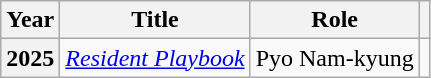<table class="wikitable plainrowheaders">
<tr>
<th scope="col">Year</th>
<th scope="col">Title</th>
<th scope="col">Role</th>
<th scope="col" class="unsortable"></th>
</tr>
<tr>
<th scope="row">2025</th>
<td><em><a href='#'>Resident Playbook</a></em></td>
<td>Pyo Nam-kyung</td>
<td style="text-align:center"></td>
</tr>
</table>
